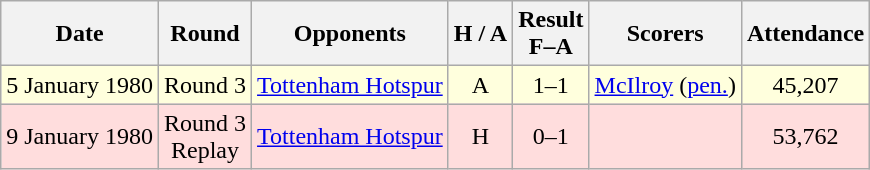<table class="wikitable" style="text-align:center">
<tr>
<th>Date</th>
<th>Round</th>
<th>Opponents</th>
<th>H / A</th>
<th>Result<br>F–A</th>
<th>Scorers</th>
<th>Attendance</th>
</tr>
<tr bgcolor="#ffffdd">
<td>5 January 1980</td>
<td>Round 3</td>
<td><a href='#'>Tottenham Hotspur</a></td>
<td>A</td>
<td>1–1</td>
<td><a href='#'>McIlroy</a> (<a href='#'>pen.</a>)</td>
<td>45,207</td>
</tr>
<tr bgcolor="#ffdddd">
<td>9 January 1980</td>
<td>Round 3<br>Replay</td>
<td><a href='#'>Tottenham Hotspur</a></td>
<td>H</td>
<td>0–1</td>
<td></td>
<td>53,762</td>
</tr>
</table>
